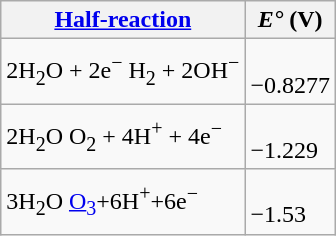<table class="wikitable">
<tr>
<th><a href='#'>Half-reaction</a></th>
<th><em>E°</em> (V)</th>
</tr>
<tr>
<td>2H<sub>2</sub>O + 2e<sup>−</sup>  H<sub>2</sub> + 2OH<sup>−</sup></td>
<td><br>−0.8277</td>
</tr>
<tr>
<td>2H<sub>2</sub>O  O<sub>2</sub> + 4H<sup>+</sup> + 4e<sup>−</sup></td>
<td><br>−1.229</td>
</tr>
<tr>
<td>3H<sub>2</sub>O  <a href='#'>O<sub>3</sub></a>+6H<sup>+</sup>+6e<sup>−</sup></td>
<td><br>−1.53</td>
</tr>
</table>
